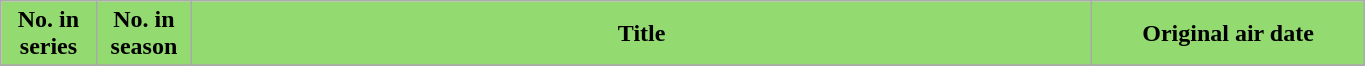<table class="wikitable plainrowheaders" style="width:72%;">
<tr>
<th scope="col" style="background-color: #93DB70; color: #000000;" width=7%>No. in<br>series</th>
<th scope="col" style="background-color: #93DB70; color: #000000;" width=7%>No. in<br>season</th>
<th scope="col" style="background-color: #93DB70; color: #000000;">Title</th>
<th scope="col" style="background-color: #93DB70; color: #000000;" width=20%>Original air date</th>
</tr>
<tr>
</tr>
</table>
